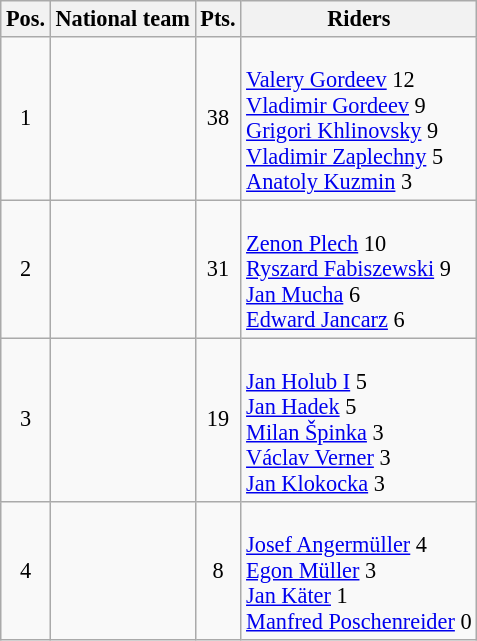<table class=wikitable style="font-size:93%;">
<tr>
<th>Pos.</th>
<th>National team</th>
<th>Pts.</th>
<th>Riders</th>
</tr>
<tr align=center >
<td>1</td>
<td align=left></td>
<td>38</td>
<td align=left><br><a href='#'>Valery Gordeev</a> 12<br>
<a href='#'>Vladimir Gordeev</a> 9<br>
<a href='#'>Grigori Khlinovsky</a> 9<br>
<a href='#'>Vladimir Zaplechny</a> 5<br>
<a href='#'>Anatoly Kuzmin</a> 3</td>
</tr>
<tr align=center >
<td>2</td>
<td align=left></td>
<td>31</td>
<td align=left><br><a href='#'>Zenon Plech</a> 10<br>
<a href='#'>Ryszard Fabiszewski</a> 9<br>
<a href='#'>Jan Mucha</a> 6<br>
<a href='#'>Edward Jancarz</a> 6</td>
</tr>
<tr align=center>
<td>3</td>
<td align=left></td>
<td>19</td>
<td align=left><br><a href='#'>Jan Holub I</a> 5<br>
<a href='#'>Jan Hadek</a> 5<br>
<a href='#'>Milan Špinka</a> 3<br>
<a href='#'>Václav Verner</a> 3<br>
<a href='#'>Jan Klokocka</a> 3</td>
</tr>
<tr align=center>
<td>4</td>
<td align=left></td>
<td>8</td>
<td align=left><br><a href='#'>Josef Angermüller</a> 4<br>
<a href='#'>Egon Müller</a> 3<br>
<a href='#'>Jan Käter</a> 1<br>
<a href='#'>Manfred Poschenreider</a> 0</td>
</tr>
</table>
